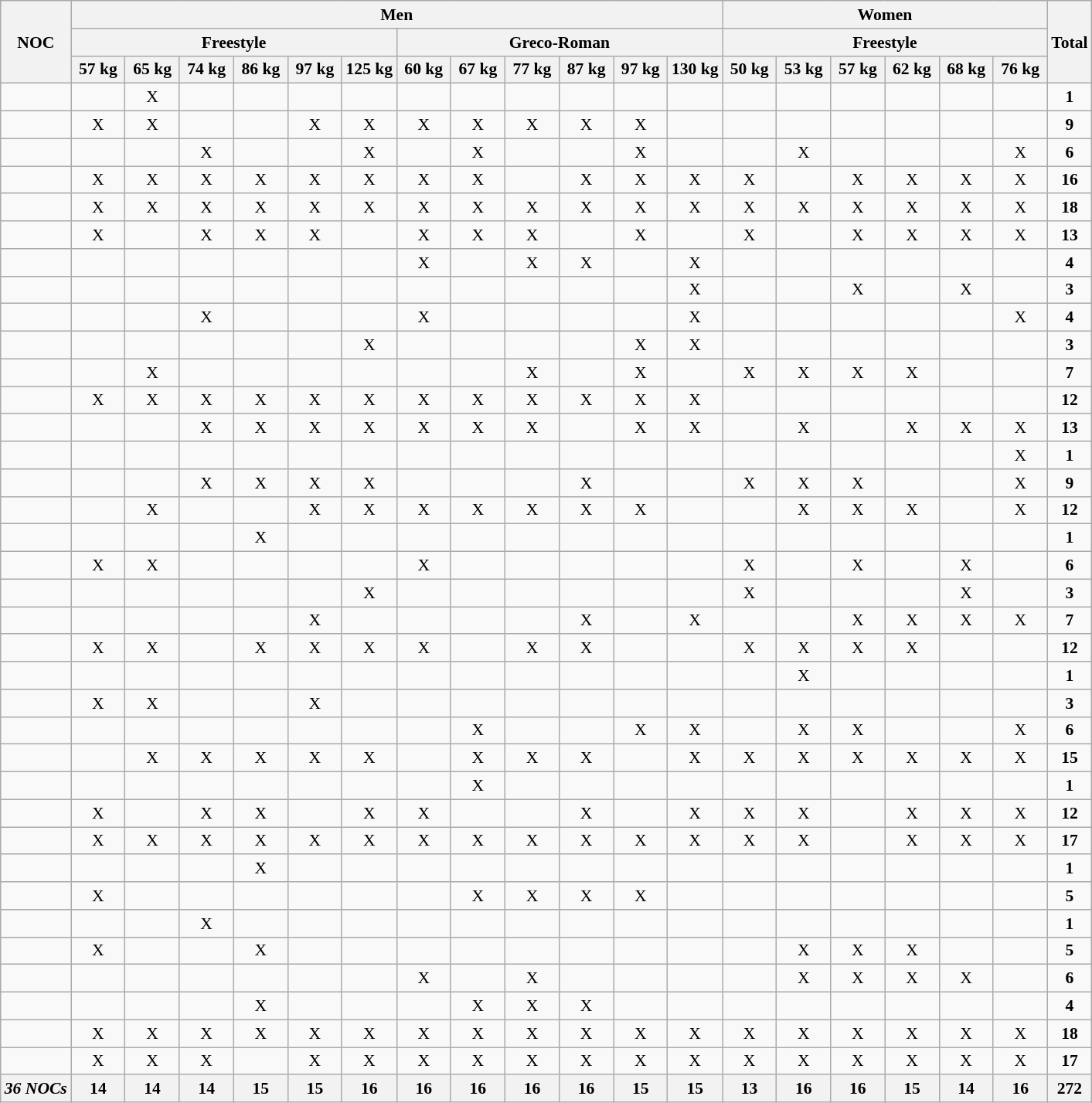<table class="wikitable collapsible" style="text-align:center; font-size:90%">
<tr>
<th rowspan=3>NOC</th>
<th colspan=12>Men</th>
<th colspan=6>Women</th>
<th rowspan=3>Total</th>
</tr>
<tr>
<th colspan=6>Freestyle</th>
<th colspan=6>Greco-Roman</th>
<th colspan=6>Freestyle</th>
</tr>
<tr>
<th width=40>57 kg</th>
<th width=40>65 kg</th>
<th width=40>74 kg</th>
<th width=40>86 kg</th>
<th width=40>97 kg</th>
<th width=40>125 kg</th>
<th width=40>60 kg</th>
<th width=40>67 kg</th>
<th width=40>77 kg</th>
<th width=40>87 kg</th>
<th width=40>97 kg</th>
<th width=40>130 kg</th>
<th width=40>50 kg</th>
<th width=40>53 kg</th>
<th width=40>57 kg</th>
<th width=40>62 kg</th>
<th width=40>68 kg</th>
<th width=40>76 kg</th>
</tr>
<tr>
<td align=left></td>
<td></td>
<td>X</td>
<td></td>
<td></td>
<td></td>
<td></td>
<td></td>
<td></td>
<td></td>
<td></td>
<td></td>
<td></td>
<td></td>
<td></td>
<td></td>
<td></td>
<td></td>
<td></td>
<td><strong>1</strong></td>
</tr>
<tr>
<td align=left></td>
<td>X</td>
<td>X</td>
<td></td>
<td></td>
<td>X</td>
<td>X</td>
<td>X</td>
<td>X</td>
<td>X</td>
<td>X</td>
<td>X</td>
<td></td>
<td></td>
<td></td>
<td></td>
<td></td>
<td></td>
<td></td>
<td><strong>9</strong></td>
</tr>
<tr>
<td align=left></td>
<td></td>
<td></td>
<td>X</td>
<td></td>
<td></td>
<td>X</td>
<td></td>
<td>X</td>
<td></td>
<td></td>
<td>X</td>
<td></td>
<td></td>
<td>X</td>
<td></td>
<td></td>
<td></td>
<td>X</td>
<td><strong>6</strong></td>
</tr>
<tr>
<td align=left></td>
<td>X</td>
<td>X</td>
<td>X</td>
<td>X</td>
<td>X</td>
<td>X</td>
<td>X</td>
<td>X</td>
<td></td>
<td>X</td>
<td>X</td>
<td>X</td>
<td>X</td>
<td></td>
<td>X</td>
<td>X</td>
<td>X</td>
<td>X</td>
<td><strong>16</strong></td>
</tr>
<tr>
<td align=left></td>
<td>X</td>
<td>X</td>
<td>X</td>
<td>X</td>
<td>X</td>
<td>X</td>
<td>X</td>
<td>X</td>
<td>X</td>
<td>X</td>
<td>X</td>
<td>X</td>
<td>X</td>
<td>X</td>
<td>X</td>
<td>X</td>
<td>X</td>
<td>X</td>
<td><strong>18</strong></td>
</tr>
<tr>
<td align=left></td>
<td>X</td>
<td></td>
<td>X</td>
<td>X</td>
<td>X</td>
<td></td>
<td>X</td>
<td>X</td>
<td>X</td>
<td></td>
<td>X</td>
<td></td>
<td>X</td>
<td></td>
<td>X</td>
<td>X</td>
<td>X</td>
<td>X</td>
<td><strong>13</strong></td>
</tr>
<tr>
<td align=left></td>
<td></td>
<td></td>
<td></td>
<td></td>
<td></td>
<td></td>
<td>X</td>
<td></td>
<td>X</td>
<td>X</td>
<td></td>
<td>X</td>
<td></td>
<td></td>
<td></td>
<td></td>
<td></td>
<td></td>
<td><strong>4</strong></td>
</tr>
<tr>
<td align=left></td>
<td></td>
<td></td>
<td></td>
<td></td>
<td></td>
<td></td>
<td></td>
<td></td>
<td></td>
<td></td>
<td></td>
<td>X</td>
<td></td>
<td></td>
<td>X</td>
<td></td>
<td>X</td>
<td></td>
<td><strong>3</strong></td>
</tr>
<tr>
<td align=left></td>
<td></td>
<td></td>
<td>X</td>
<td></td>
<td></td>
<td></td>
<td>X</td>
<td></td>
<td></td>
<td></td>
<td></td>
<td>X</td>
<td></td>
<td></td>
<td></td>
<td></td>
<td></td>
<td>X</td>
<td><strong>4</strong></td>
</tr>
<tr>
<td align=left></td>
<td></td>
<td></td>
<td></td>
<td></td>
<td></td>
<td>X</td>
<td></td>
<td></td>
<td></td>
<td></td>
<td>X</td>
<td>X</td>
<td></td>
<td></td>
<td></td>
<td></td>
<td></td>
<td></td>
<td><strong>3</strong></td>
</tr>
<tr>
<td align=left></td>
<td></td>
<td>X</td>
<td></td>
<td></td>
<td></td>
<td></td>
<td></td>
<td></td>
<td>X</td>
<td></td>
<td>X</td>
<td></td>
<td>X</td>
<td>X</td>
<td>X</td>
<td>X</td>
<td></td>
<td></td>
<td><strong>7</strong></td>
</tr>
<tr>
<td align=left></td>
<td>X</td>
<td>X</td>
<td>X</td>
<td>X</td>
<td>X</td>
<td>X</td>
<td>X</td>
<td>X</td>
<td>X</td>
<td>X</td>
<td>X</td>
<td>X</td>
<td></td>
<td></td>
<td></td>
<td></td>
<td></td>
<td></td>
<td><strong>12</strong></td>
</tr>
<tr>
<td align=left></td>
<td></td>
<td></td>
<td>X</td>
<td>X</td>
<td>X</td>
<td>X</td>
<td>X</td>
<td>X</td>
<td>X</td>
<td></td>
<td>X</td>
<td>X</td>
<td></td>
<td>X</td>
<td></td>
<td>X</td>
<td>X</td>
<td>X</td>
<td><strong>13</strong></td>
</tr>
<tr>
<td align=left></td>
<td></td>
<td></td>
<td></td>
<td></td>
<td></td>
<td></td>
<td></td>
<td></td>
<td></td>
<td></td>
<td></td>
<td></td>
<td></td>
<td></td>
<td></td>
<td></td>
<td></td>
<td>X</td>
<td><strong>1</strong></td>
</tr>
<tr>
<td align=left></td>
<td></td>
<td></td>
<td>X</td>
<td>X</td>
<td>X</td>
<td>X</td>
<td></td>
<td></td>
<td></td>
<td>X</td>
<td></td>
<td></td>
<td>X</td>
<td>X</td>
<td>X</td>
<td></td>
<td></td>
<td>X</td>
<td><strong>9</strong></td>
</tr>
<tr>
<td align=left></td>
<td></td>
<td>X</td>
<td></td>
<td></td>
<td>X</td>
<td>X</td>
<td>X</td>
<td>X</td>
<td>X</td>
<td>X</td>
<td>X</td>
<td></td>
<td></td>
<td>X</td>
<td>X</td>
<td>X</td>
<td></td>
<td>X</td>
<td><strong>12</strong></td>
</tr>
<tr>
<td align=left></td>
<td></td>
<td></td>
<td></td>
<td>X</td>
<td></td>
<td></td>
<td></td>
<td></td>
<td></td>
<td></td>
<td></td>
<td></td>
<td></td>
<td></td>
<td></td>
<td></td>
<td></td>
<td></td>
<td><strong>1</strong></td>
</tr>
<tr>
<td align=left></td>
<td>X</td>
<td>X</td>
<td></td>
<td></td>
<td></td>
<td></td>
<td>X</td>
<td></td>
<td></td>
<td></td>
<td></td>
<td></td>
<td>X</td>
<td></td>
<td>X</td>
<td></td>
<td>X</td>
<td></td>
<td><strong>6</strong></td>
</tr>
<tr>
<td align=left></td>
<td></td>
<td></td>
<td></td>
<td></td>
<td></td>
<td>X</td>
<td></td>
<td></td>
<td></td>
<td></td>
<td></td>
<td></td>
<td>X</td>
<td></td>
<td></td>
<td></td>
<td>X</td>
<td></td>
<td><strong>3</strong></td>
</tr>
<tr>
<td align=left></td>
<td></td>
<td></td>
<td></td>
<td></td>
<td>X</td>
<td></td>
<td></td>
<td></td>
<td></td>
<td>X</td>
<td></td>
<td>X</td>
<td></td>
<td></td>
<td>X</td>
<td>X</td>
<td>X</td>
<td>X</td>
<td><strong>7</strong></td>
</tr>
<tr>
<td align=left></td>
<td>X</td>
<td>X</td>
<td></td>
<td>X</td>
<td>X</td>
<td>X</td>
<td>X</td>
<td></td>
<td>X</td>
<td>X</td>
<td></td>
<td></td>
<td>X</td>
<td>X</td>
<td>X</td>
<td>X</td>
<td></td>
<td></td>
<td><strong>12</strong></td>
</tr>
<tr>
<td align=left></td>
<td></td>
<td></td>
<td></td>
<td></td>
<td></td>
<td></td>
<td></td>
<td></td>
<td></td>
<td></td>
<td></td>
<td></td>
<td></td>
<td>X</td>
<td></td>
<td></td>
<td></td>
<td></td>
<td><strong>1</strong></td>
</tr>
<tr>
<td align=left></td>
<td>X</td>
<td>X</td>
<td></td>
<td></td>
<td>X</td>
<td></td>
<td></td>
<td></td>
<td></td>
<td></td>
<td></td>
<td></td>
<td></td>
<td></td>
<td></td>
<td></td>
<td></td>
<td></td>
<td><strong>3</strong></td>
</tr>
<tr>
<td align=left></td>
<td></td>
<td></td>
<td></td>
<td></td>
<td></td>
<td></td>
<td></td>
<td>X</td>
<td></td>
<td></td>
<td>X</td>
<td>X</td>
<td></td>
<td>X</td>
<td>X</td>
<td></td>
<td></td>
<td>X</td>
<td><strong>6</strong></td>
</tr>
<tr>
<td align=left></td>
<td></td>
<td>X</td>
<td>X</td>
<td>X</td>
<td>X</td>
<td>X</td>
<td></td>
<td>X</td>
<td>X</td>
<td>X</td>
<td></td>
<td>X</td>
<td>X</td>
<td>X</td>
<td>X</td>
<td>X</td>
<td>X</td>
<td>X</td>
<td><strong>15</strong></td>
</tr>
<tr>
<td align=left></td>
<td></td>
<td></td>
<td></td>
<td></td>
<td></td>
<td></td>
<td></td>
<td>X</td>
<td></td>
<td></td>
<td></td>
<td></td>
<td></td>
<td></td>
<td></td>
<td></td>
<td></td>
<td></td>
<td><strong>1</strong></td>
</tr>
<tr>
<td align=left></td>
<td>X</td>
<td></td>
<td>X</td>
<td>X</td>
<td></td>
<td>X</td>
<td>X</td>
<td></td>
<td></td>
<td>X</td>
<td></td>
<td>X</td>
<td>X</td>
<td>X</td>
<td></td>
<td>X</td>
<td>X</td>
<td>X</td>
<td><strong>12</strong></td>
</tr>
<tr>
<td align=left></td>
<td>X</td>
<td>X</td>
<td>X</td>
<td>X</td>
<td>X</td>
<td>X</td>
<td>X</td>
<td>X</td>
<td>X</td>
<td>X</td>
<td>X</td>
<td>X</td>
<td>X</td>
<td>X</td>
<td></td>
<td>X</td>
<td>X</td>
<td>X</td>
<td><strong>17</strong></td>
</tr>
<tr>
<td align=left></td>
<td></td>
<td></td>
<td></td>
<td>X</td>
<td></td>
<td></td>
<td></td>
<td></td>
<td></td>
<td></td>
<td></td>
<td></td>
<td></td>
<td></td>
<td></td>
<td></td>
<td></td>
<td></td>
<td><strong>1</strong></td>
</tr>
<tr>
<td align=left></td>
<td>X</td>
<td></td>
<td></td>
<td></td>
<td></td>
<td></td>
<td></td>
<td>X</td>
<td>X</td>
<td>X</td>
<td>X</td>
<td></td>
<td></td>
<td></td>
<td></td>
<td></td>
<td></td>
<td></td>
<td><strong>5</strong></td>
</tr>
<tr>
<td align=left></td>
<td></td>
<td></td>
<td>X</td>
<td></td>
<td></td>
<td></td>
<td></td>
<td></td>
<td></td>
<td></td>
<td></td>
<td></td>
<td></td>
<td></td>
<td></td>
<td></td>
<td></td>
<td></td>
<td><strong>1</strong></td>
</tr>
<tr>
<td align=left></td>
<td>X</td>
<td></td>
<td></td>
<td>X</td>
<td></td>
<td></td>
<td></td>
<td></td>
<td></td>
<td></td>
<td></td>
<td></td>
<td></td>
<td>X</td>
<td>X</td>
<td>X</td>
<td></td>
<td></td>
<td><strong>5</strong></td>
</tr>
<tr>
<td align=left></td>
<td></td>
<td></td>
<td></td>
<td></td>
<td></td>
<td></td>
<td>X</td>
<td></td>
<td>X</td>
<td></td>
<td></td>
<td></td>
<td></td>
<td>X</td>
<td>X</td>
<td>X</td>
<td>X</td>
<td></td>
<td><strong>6</strong></td>
</tr>
<tr>
<td align=left></td>
<td></td>
<td></td>
<td></td>
<td>X</td>
<td></td>
<td></td>
<td></td>
<td>X</td>
<td>X</td>
<td>X</td>
<td></td>
<td></td>
<td></td>
<td></td>
<td></td>
<td></td>
<td></td>
<td></td>
<td><strong>4</strong></td>
</tr>
<tr>
<td align=left></td>
<td>X</td>
<td>X</td>
<td>X</td>
<td>X</td>
<td>X</td>
<td>X</td>
<td>X</td>
<td>X</td>
<td>X</td>
<td>X</td>
<td>X</td>
<td>X</td>
<td>X</td>
<td>X</td>
<td>X</td>
<td>X</td>
<td>X</td>
<td>X</td>
<td><strong>18</strong></td>
</tr>
<tr>
<td align=left></td>
<td>X</td>
<td>X</td>
<td>X</td>
<td></td>
<td>X</td>
<td>X</td>
<td>X</td>
<td>X</td>
<td>X</td>
<td>X</td>
<td>X</td>
<td>X</td>
<td>X</td>
<td>X</td>
<td>X</td>
<td>X</td>
<td>X</td>
<td>X</td>
<td><strong>17</strong></td>
</tr>
<tr>
<th><em>36 NOCs</em></th>
<th>14</th>
<th>14</th>
<th>14</th>
<th>15</th>
<th>15</th>
<th>16</th>
<th>16</th>
<th>16</th>
<th>16</th>
<th>16</th>
<th>15</th>
<th>15</th>
<th>13</th>
<th>16</th>
<th>16</th>
<th>15</th>
<th>14</th>
<th>16</th>
<th>272</th>
</tr>
</table>
